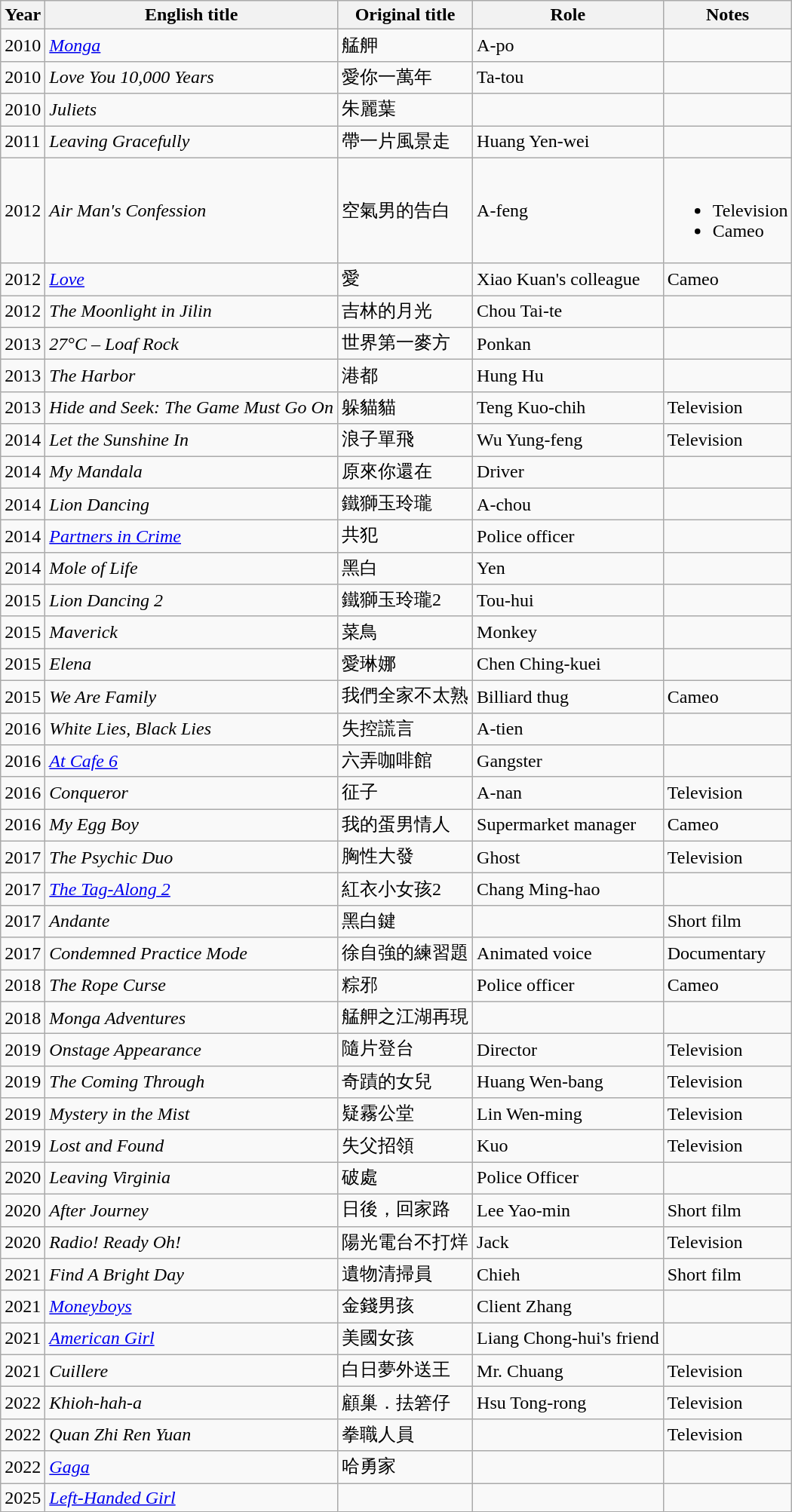<table class="wikitable sortable">
<tr>
<th>Year</th>
<th>English title</th>
<th>Original title</th>
<th>Role</th>
<th class="unsortable">Notes</th>
</tr>
<tr>
<td>2010</td>
<td><em><a href='#'>Monga</a></em></td>
<td>艋舺</td>
<td>A-po</td>
<td></td>
</tr>
<tr>
<td>2010</td>
<td><em>Love You 10,000 Years</em></td>
<td>愛你一萬年</td>
<td>Ta-tou</td>
<td></td>
</tr>
<tr>
<td>2010</td>
<td><em>Juliets</em></td>
<td>朱麗葉</td>
<td></td>
<td></td>
</tr>
<tr>
<td>2011</td>
<td><em>Leaving Gracefully</em></td>
<td>帶一片風景走</td>
<td>Huang Yen-wei</td>
<td></td>
</tr>
<tr>
<td>2012</td>
<td><em>Air Man's Confession</em></td>
<td>空氣男的告白</td>
<td>A-feng</td>
<td><br><ul><li>Television</li><li>Cameo</li></ul></td>
</tr>
<tr>
<td>2012</td>
<td><em><a href='#'>Love</a></em></td>
<td>愛</td>
<td>Xiao Kuan's colleague</td>
<td>Cameo</td>
</tr>
<tr>
<td>2012</td>
<td><em>The Moonlight in Jilin</em></td>
<td>吉林的月光</td>
<td>Chou Tai-te</td>
<td></td>
</tr>
<tr>
<td>2013</td>
<td><em>27°C – Loaf Rock</em></td>
<td>世界第一麥方</td>
<td>Ponkan</td>
<td></td>
</tr>
<tr>
<td>2013</td>
<td><em>The Harbor</em></td>
<td>港都</td>
<td>Hung Hu</td>
<td></td>
</tr>
<tr>
<td>2013</td>
<td><em>Hide and Seek: The Game Must Go On</em></td>
<td>躲貓貓</td>
<td>Teng Kuo-chih</td>
<td>Television</td>
</tr>
<tr>
<td>2014</td>
<td><em>Let the Sunshine In</em></td>
<td>浪子單飛</td>
<td>Wu Yung-feng</td>
<td>Television</td>
</tr>
<tr>
<td>2014</td>
<td><em>My Mandala</em></td>
<td>原來你還在</td>
<td>Driver</td>
<td></td>
</tr>
<tr>
<td>2014</td>
<td><em>Lion Dancing</em></td>
<td>鐵獅玉玲瓏</td>
<td>A-chou</td>
<td></td>
</tr>
<tr>
<td>2014</td>
<td><em><a href='#'>Partners in Crime</a></em></td>
<td>共犯</td>
<td>Police officer</td>
<td></td>
</tr>
<tr>
<td>2014</td>
<td><em>Mole of Life</em></td>
<td>黑白</td>
<td>Yen</td>
<td></td>
</tr>
<tr>
<td>2015</td>
<td><em>Lion Dancing 2</em></td>
<td>鐵獅玉玲瓏2</td>
<td>Tou-hui</td>
<td></td>
</tr>
<tr>
<td>2015</td>
<td><em>Maverick</em></td>
<td>菜鳥</td>
<td>Monkey</td>
<td></td>
</tr>
<tr>
<td>2015</td>
<td><em>Elena</em></td>
<td>愛琳娜</td>
<td>Chen Ching-kuei</td>
<td></td>
</tr>
<tr>
<td>2015</td>
<td><em>We Are Family</em></td>
<td>我們全家不太熟</td>
<td>Billiard thug</td>
<td>Cameo</td>
</tr>
<tr>
<td>2016</td>
<td><em>White Lies, Black Lies</em></td>
<td>失控謊言</td>
<td>A-tien</td>
<td></td>
</tr>
<tr>
<td>2016</td>
<td><em><a href='#'>At Cafe 6</a></em></td>
<td>六弄咖啡館</td>
<td>Gangster</td>
<td></td>
</tr>
<tr>
<td>2016</td>
<td><em>Conqueror</em></td>
<td>征子</td>
<td>A-nan</td>
<td>Television</td>
</tr>
<tr>
<td>2016</td>
<td><em>My Egg Boy</em></td>
<td>我的蛋男情人</td>
<td>Supermarket manager</td>
<td>Cameo</td>
</tr>
<tr>
<td>2017</td>
<td><em>The Psychic Duo</em></td>
<td>胸性大發</td>
<td>Ghost</td>
<td>Television</td>
</tr>
<tr>
<td>2017</td>
<td><em><a href='#'>The Tag-Along 2</a></em></td>
<td>紅衣小女孩2</td>
<td>Chang Ming-hao</td>
<td></td>
</tr>
<tr>
<td>2017</td>
<td><em>Andante</em></td>
<td>黑白鍵</td>
<td></td>
<td>Short film</td>
</tr>
<tr>
<td>2017</td>
<td><em>Condemned Practice Mode</em></td>
<td>徐自強的練習題</td>
<td>Animated voice</td>
<td>Documentary</td>
</tr>
<tr>
<td>2018</td>
<td><em>The Rope Curse</em></td>
<td>粽邪</td>
<td>Police officer</td>
<td>Cameo</td>
</tr>
<tr>
<td>2018</td>
<td><em>Monga Adventures</em></td>
<td>艋舺之江湖再現</td>
<td></td>
<td></td>
</tr>
<tr>
<td>2019</td>
<td><em>Onstage Appearance</em></td>
<td>隨片登台</td>
<td>Director</td>
<td>Television</td>
</tr>
<tr>
<td>2019</td>
<td><em>The Coming Through</em></td>
<td>奇蹟的女兒</td>
<td>Huang Wen-bang</td>
<td>Television</td>
</tr>
<tr>
<td>2019</td>
<td><em>Mystery in the Mist</em></td>
<td>疑霧公堂</td>
<td>Lin Wen-ming</td>
<td>Television</td>
</tr>
<tr>
<td>2019</td>
<td><em>Lost and Found</em></td>
<td>失父招領</td>
<td>Kuo</td>
<td>Television</td>
</tr>
<tr>
<td>2020</td>
<td><em>Leaving Virginia</em></td>
<td>破處</td>
<td>Police Officer</td>
<td></td>
</tr>
<tr>
<td>2020</td>
<td><em>After Journey</em></td>
<td>日後，回家路</td>
<td>Lee Yao-min</td>
<td>Short film</td>
</tr>
<tr>
<td>2020</td>
<td><em>Radio! Ready Oh!</em></td>
<td>陽光電台不打烊</td>
<td>Jack</td>
<td>Television</td>
</tr>
<tr>
<td>2021</td>
<td><em>Find A Bright Day</em></td>
<td>遺物清掃員</td>
<td>Chieh</td>
<td>Short film</td>
</tr>
<tr>
<td>2021</td>
<td><em><a href='#'>Moneyboys</a></em></td>
<td>金錢男孩</td>
<td>Client Zhang</td>
<td></td>
</tr>
<tr>
<td>2021</td>
<td><em><a href='#'>American Girl</a></em></td>
<td>美國女孩</td>
<td>Liang Chong-hui's friend</td>
<td></td>
</tr>
<tr>
<td>2021</td>
<td><em>Cuillere</em></td>
<td>白日夢外送王</td>
<td>Mr. Chuang</td>
<td>Television</td>
</tr>
<tr>
<td>2022</td>
<td><em>Khioh-hah-a</em></td>
<td>顧巢．抾箬仔</td>
<td>Hsu Tong-rong</td>
<td>Television</td>
</tr>
<tr>
<td>2022</td>
<td><em>Quan Zhi Ren Yuan</em></td>
<td>拳職人員</td>
<td></td>
<td>Television</td>
</tr>
<tr>
<td>2022</td>
<td><em><a href='#'>Gaga</a></em></td>
<td>哈勇家</td>
<td></td>
<td></td>
</tr>
<tr>
<td>2025</td>
<td><em><a href='#'>Left-Handed Girl</a></em></td>
<td></td>
<td></td>
<td></td>
</tr>
</table>
